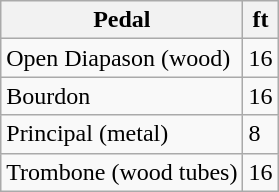<table class="wikitable">
<tr>
<th>Pedal</th>
<th>ft</th>
</tr>
<tr>
<td>Open Diapason (wood)</td>
<td>16</td>
</tr>
<tr>
<td>Bourdon</td>
<td>16</td>
</tr>
<tr>
<td>Principal (metal)</td>
<td>8</td>
</tr>
<tr>
<td>Trombone (wood tubes)</td>
<td>16</td>
</tr>
</table>
